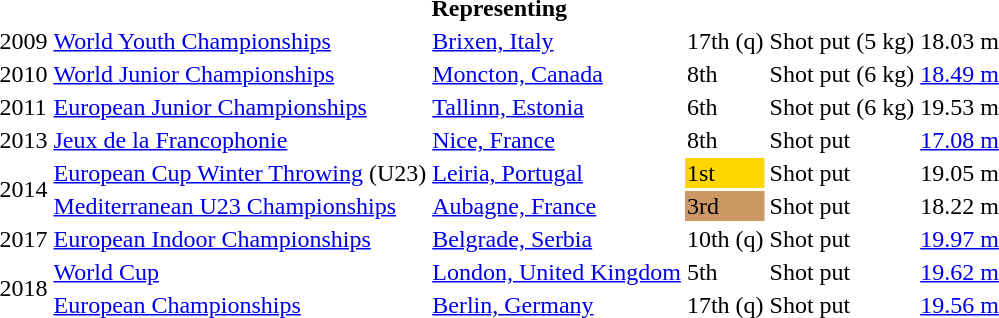<table>
<tr>
<th colspan="6">Representing </th>
</tr>
<tr>
<td>2009</td>
<td><a href='#'>World Youth Championships</a></td>
<td><a href='#'>Brixen, Italy</a></td>
<td>17th (q)</td>
<td>Shot put (5 kg)</td>
<td>18.03 m</td>
</tr>
<tr>
<td>2010</td>
<td><a href='#'>World Junior Championships</a></td>
<td><a href='#'>Moncton, Canada</a></td>
<td>8th</td>
<td>Shot put (6 kg)</td>
<td><a href='#'>18.49 m</a></td>
</tr>
<tr>
<td>2011</td>
<td><a href='#'>European Junior Championships</a></td>
<td><a href='#'>Tallinn, Estonia</a></td>
<td>6th</td>
<td>Shot put (6 kg)</td>
<td>19.53 m</td>
</tr>
<tr>
<td>2013</td>
<td><a href='#'>Jeux de la Francophonie</a></td>
<td><a href='#'>Nice, France</a></td>
<td>8th</td>
<td>Shot put</td>
<td><a href='#'>17.08 m</a></td>
</tr>
<tr>
<td rowspan=2>2014</td>
<td><a href='#'>European Cup Winter Throwing</a> (U23)</td>
<td><a href='#'>Leiria, Portugal</a></td>
<td bgcolor=gold>1st</td>
<td>Shot put</td>
<td>19.05 m</td>
</tr>
<tr>
<td><a href='#'>Mediterranean U23 Championships</a></td>
<td><a href='#'>Aubagne, France</a></td>
<td bgcolor=cc9966>3rd</td>
<td>Shot put</td>
<td>18.22 m</td>
</tr>
<tr>
<td>2017</td>
<td><a href='#'>European Indoor Championships</a></td>
<td><a href='#'>Belgrade, Serbia</a></td>
<td>10th (q)</td>
<td>Shot put</td>
<td><a href='#'>19.97 m</a></td>
</tr>
<tr>
<td rowspan=2>2018</td>
<td><a href='#'>World Cup</a></td>
<td><a href='#'>London, United Kingdom</a></td>
<td>5th</td>
<td>Shot put</td>
<td><a href='#'>19.62 m</a></td>
</tr>
<tr>
<td><a href='#'>European Championships</a></td>
<td><a href='#'>Berlin, Germany</a></td>
<td>17th (q)</td>
<td>Shot put</td>
<td><a href='#'>19.56 m</a></td>
</tr>
</table>
